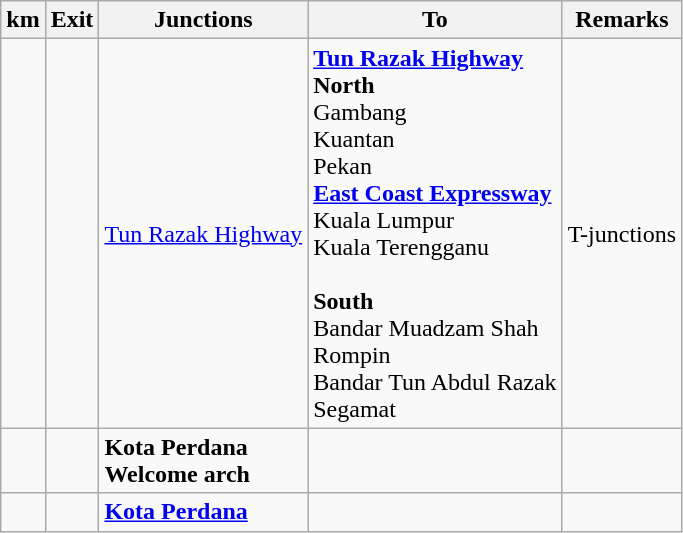<table class="wikitable">
<tr>
<th>km</th>
<th>Exit</th>
<th>Junctions</th>
<th>To</th>
<th>Remarks</th>
</tr>
<tr>
<td></td>
<td></td>
<td><a href='#'>Tun Razak Highway</a></td>
<td> <strong><a href='#'>Tun Razak Highway</a></strong><br><strong>North</strong><br>Gambang<br>Kuantan<br>Pekan<br> <strong><a href='#'>East Coast Expressway</a></strong><br>Kuala Lumpur<br>Kuala Terengganu<br><br><strong>South</strong><br>Bandar Muadzam Shah<br>Rompin<br>Bandar Tun Abdul Razak<br>Segamat</td>
<td>T-junctions</td>
</tr>
<tr>
<td></td>
<td></td>
<td><strong>Kota Perdana</strong><br><strong>Welcome arch</strong></td>
<td></td>
<td></td>
</tr>
<tr>
<td></td>
<td></td>
<td><strong><a href='#'>Kota Perdana</a></strong></td>
<td></td>
<td></td>
</tr>
</table>
